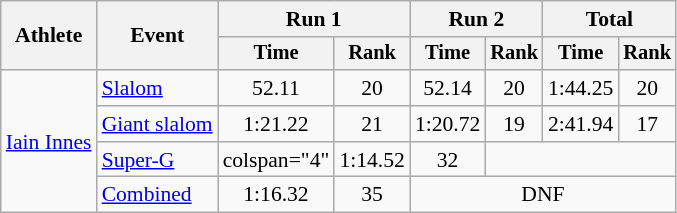<table class="wikitable" style="font-size:90%">
<tr>
<th rowspan=2>Athlete</th>
<th rowspan=2>Event</th>
<th colspan=2>Run 1</th>
<th colspan=2>Run 2</th>
<th colspan=2>Total</th>
</tr>
<tr style="font-size:95%">
<th>Time</th>
<th>Rank</th>
<th>Time</th>
<th>Rank</th>
<th>Time</th>
<th>Rank</th>
</tr>
<tr align=center>
<td align="left" rowspan="4"><a href='#'>Iain Innes</a></td>
<td align="left"><a href='#'>Slalom</a></td>
<td>52.11</td>
<td>20</td>
<td>52.14</td>
<td>20</td>
<td>1:44.25</td>
<td>20</td>
</tr>
<tr align=center>
<td align="left"><a href='#'>Giant slalom</a></td>
<td>1:21.22</td>
<td>21</td>
<td>1:20.72</td>
<td>19</td>
<td>2:41.94</td>
<td>17</td>
</tr>
<tr align=center>
<td align="left"><a href='#'>Super-G</a></td>
<td>colspan="4" </td>
<td>1:14.52</td>
<td>32</td>
</tr>
<tr align=center>
<td align="left"><a href='#'>Combined</a></td>
<td>1:16.32</td>
<td>35</td>
<td colspan=4>DNF</td>
</tr>
</table>
